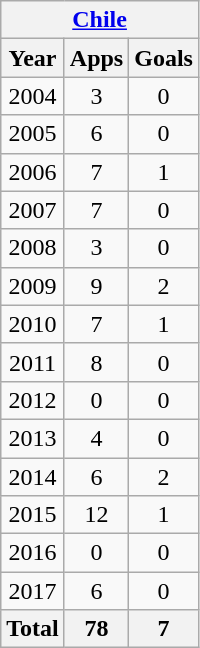<table class="wikitable" style="text-align:center">
<tr>
<th colspan="3"><a href='#'>Chile</a></th>
</tr>
<tr>
<th>Year</th>
<th>Apps</th>
<th>Goals</th>
</tr>
<tr>
<td>2004</td>
<td>3</td>
<td>0</td>
</tr>
<tr>
<td>2005</td>
<td>6</td>
<td>0</td>
</tr>
<tr>
<td>2006</td>
<td>7</td>
<td>1</td>
</tr>
<tr>
<td>2007</td>
<td>7</td>
<td>0</td>
</tr>
<tr>
<td>2008</td>
<td>3</td>
<td>0</td>
</tr>
<tr>
<td>2009</td>
<td>9</td>
<td>2</td>
</tr>
<tr>
<td>2010</td>
<td>7</td>
<td>1</td>
</tr>
<tr>
<td>2011</td>
<td>8</td>
<td>0</td>
</tr>
<tr>
<td>2012</td>
<td>0</td>
<td>0</td>
</tr>
<tr>
<td>2013</td>
<td>4</td>
<td>0</td>
</tr>
<tr>
<td>2014</td>
<td>6</td>
<td>2</td>
</tr>
<tr>
<td>2015</td>
<td>12</td>
<td>1</td>
</tr>
<tr>
<td>2016</td>
<td>0</td>
<td>0</td>
</tr>
<tr>
<td>2017</td>
<td>6</td>
<td>0</td>
</tr>
<tr>
<th>Total</th>
<th>78</th>
<th>7</th>
</tr>
</table>
